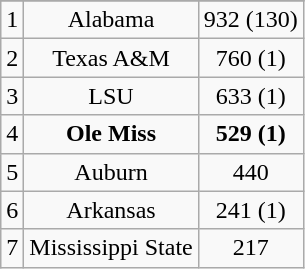<table class="wikitable" style="display: inline-table;">
<tr align="center">
</tr>
<tr align="center">
<td>1</td>
<td>Alabama</td>
<td>932 (130)</td>
</tr>
<tr align="center">
<td>2</td>
<td>Texas A&M</td>
<td>760 (1)</td>
</tr>
<tr align="center">
<td>3</td>
<td>LSU</td>
<td>633 (1)</td>
</tr>
<tr align="center">
<td>4</td>
<td><strong>Ole Miss</strong></td>
<td><strong>529 (1)</strong></td>
</tr>
<tr align="center">
<td>5</td>
<td>Auburn</td>
<td>440</td>
</tr>
<tr align="center">
<td>6</td>
<td>Arkansas</td>
<td>241 (1)</td>
</tr>
<tr align="center">
<td>7</td>
<td>Mississippi State</td>
<td>217</td>
</tr>
</table>
